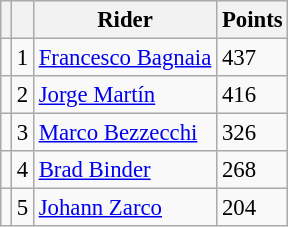<table class="wikitable" style="font-size: 95%;">
<tr>
<th></th>
<th></th>
<th>Rider</th>
<th>Points</th>
</tr>
<tr>
<td></td>
<td align=center>1</td>
<td> <a href='#'>Francesco Bagnaia</a></td>
<td align=left>437</td>
</tr>
<tr>
<td></td>
<td align=center>2</td>
<td> <a href='#'>Jorge Martín</a></td>
<td align=left>416</td>
</tr>
<tr>
<td></td>
<td align=center>3</td>
<td> <a href='#'>Marco Bezzecchi</a></td>
<td align=left>326</td>
</tr>
<tr>
<td></td>
<td align=center>4</td>
<td> <a href='#'>Brad Binder</a></td>
<td align=left>268</td>
</tr>
<tr>
<td></td>
<td align=center>5</td>
<td> <a href='#'>Johann Zarco</a></td>
<td align=left>204</td>
</tr>
</table>
